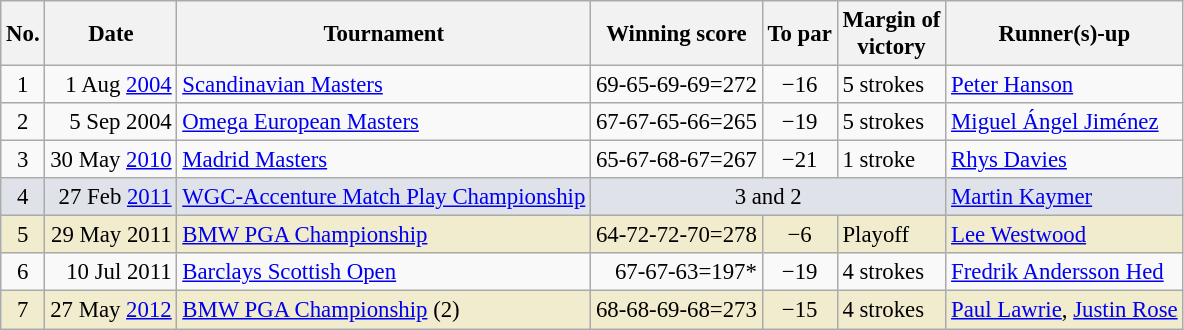<table class="wikitable" style="font-size:95%;">
<tr>
<th>No.</th>
<th>Date</th>
<th>Tournament</th>
<th>Winning score</th>
<th>To par</th>
<th>Margin of<br>victory</th>
<th>Runner(s)-up</th>
</tr>
<tr>
<td align=center>1</td>
<td align=right>1 Aug <a href='#'>2004</a></td>
<td><a href='#'>Scandinavian Masters</a></td>
<td align=right>69-65-69-69=272</td>
<td align=center>−16</td>
<td>5 strokes</td>
<td> <a href='#'>Peter Hanson</a></td>
</tr>
<tr>
<td align=center>2</td>
<td align=right>5 Sep 2004</td>
<td><a href='#'>Omega European Masters</a></td>
<td align=right>67-67-65-66=265</td>
<td align=center>−19</td>
<td>5 strokes</td>
<td> <a href='#'>Miguel Ángel Jiménez</a></td>
</tr>
<tr>
<td align=center>3</td>
<td align=right>30 May <a href='#'>2010</a></td>
<td><a href='#'>Madrid Masters</a></td>
<td align=right>65-67-68-67=267</td>
<td align=center>−21</td>
<td>1 stroke</td>
<td> <a href='#'>Rhys Davies</a></td>
</tr>
<tr style="background:#dfe2e9;">
<td align=center>4</td>
<td align=right>27 Feb <a href='#'>2011</a></td>
<td><a href='#'>WGC-Accenture Match Play Championship</a></td>
<td colspan=3 align=center>3 and 2</td>
<td> <a href='#'>Martin Kaymer</a></td>
</tr>
<tr style="background:#f2ecce;">
<td align=center>5</td>
<td align=right>29 May 2011</td>
<td><a href='#'>BMW PGA Championship</a></td>
<td align=right>64-72-72-70=278</td>
<td align=center>−6</td>
<td>Playoff</td>
<td> <a href='#'>Lee Westwood</a></td>
</tr>
<tr>
<td align=center>6</td>
<td align=right>10 Jul 2011</td>
<td><a href='#'>Barclays Scottish Open</a></td>
<td align=right>67-67-63=197*</td>
<td align=center>−19</td>
<td>4 strokes</td>
<td> <a href='#'>Fredrik Andersson Hed</a></td>
</tr>
<tr style="background:#f2ecce;">
<td align=center>7</td>
<td align=right>27 May <a href='#'>2012</a></td>
<td><a href='#'>BMW PGA Championship</a> (2)</td>
<td align=right>68-68-69-68=273</td>
<td align=center>−15</td>
<td>4 strokes</td>
<td> <a href='#'>Paul Lawrie</a>,  <a href='#'>Justin Rose</a></td>
</tr>
</table>
